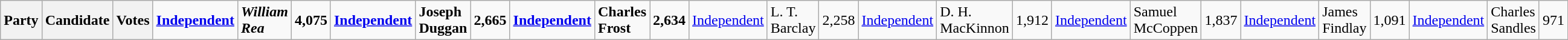<table class="wikitable">
<tr>
<th colspan="2">Party</th>
<th>Candidate</th>
<th>Votes<br></th>
<td><strong><a href='#'>Independent</a></strong></td>
<td><strong><em>William Rea</em></strong></td>
<td align="right"><strong>4,075</strong><br></td>
<td><strong><a href='#'>Independent</a></strong></td>
<td><strong>Joseph Duggan</strong></td>
<td align="right"><strong>2,665</strong><br></td>
<td><strong><a href='#'>Independent</a></strong></td>
<td><strong>Charles Frost</strong></td>
<td align="right"><strong>2,634</strong><br></td>
<td><a href='#'>Independent</a></td>
<td>L. T. Barclay</td>
<td align="right">2,258<br></td>
<td><a href='#'>Independent</a></td>
<td>D. H. MacKinnon</td>
<td align="right">1,912<br></td>
<td><a href='#'>Independent</a></td>
<td>Samuel McCoppen</td>
<td align="right">1,837<br></td>
<td><a href='#'>Independent</a></td>
<td>James Findlay</td>
<td align="right">1,091<br></td>
<td><a href='#'>Independent</a></td>
<td>Charles Sandles</td>
<td align="right">971</td>
</tr>
</table>
